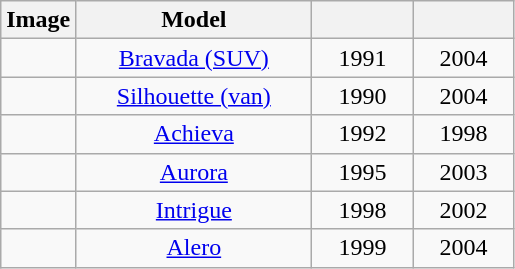<table class="wikitable" style="text-align:center; width: %">
<tr>
<th>Image</th>
<th width=150px>Model</th>
<th width=60px></th>
<th width=60px></th>
</tr>
<tr>
<td></td>
<td><a href='#'>Bravada (SUV)</a></td>
<td>1991</td>
<td>2004</td>
</tr>
<tr>
<td></td>
<td><a href='#'>Silhouette (van)</a></td>
<td>1990</td>
<td>2004</td>
</tr>
<tr>
<td></td>
<td><a href='#'>Achieva</a></td>
<td>1992</td>
<td>1998</td>
</tr>
<tr>
<td></td>
<td><a href='#'>Aurora</a></td>
<td>1995</td>
<td>2003</td>
</tr>
<tr>
<td></td>
<td><a href='#'>Intrigue</a></td>
<td>1998</td>
<td>2002</td>
</tr>
<tr>
<td></td>
<td><a href='#'>Alero</a></td>
<td>1999</td>
<td>2004</td>
</tr>
</table>
